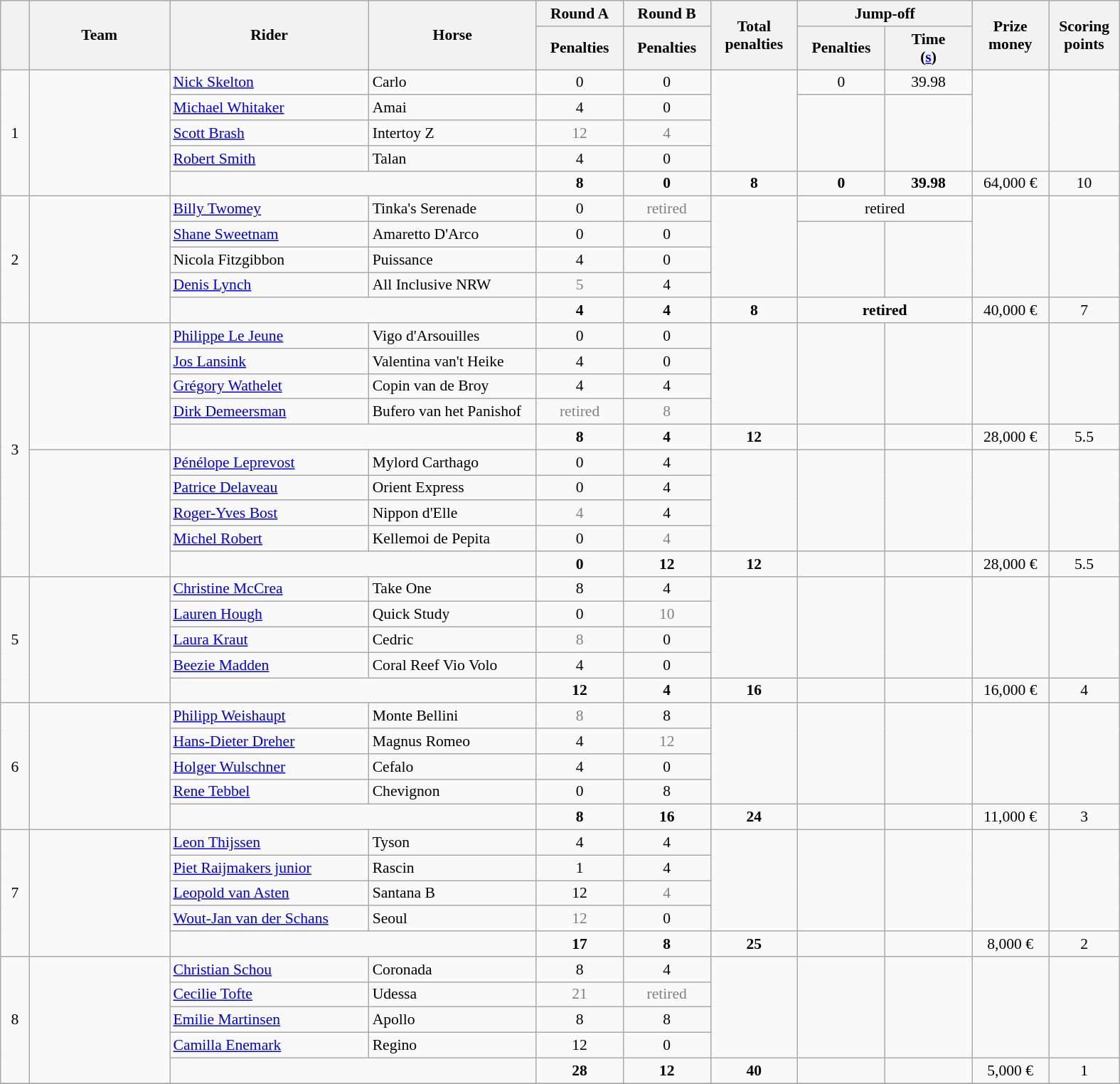<table class="wikitable" style="font-size: 90%">
<tr>
<th rowspan=2 width=20></th>
<th rowspan=2 width=125>Team</th>
<th rowspan=2 width=180>Rider</th>
<th rowspan=2 width=150>Horse</th>
<th>Round A</th>
<th>Round B</th>
<th rowspan=2 width=75>Total penalties</th>
<th colspan=2>Jump-off</th>
<th rowspan=2 width=65>Prize<br>money</th>
<th rowspan=2 width=60>Scoring<br>points</th>
</tr>
<tr>
<th width=75>Penalties</th>
<th width=75>Penalties</th>
<th width=75>Penalties</th>
<th width=75>Time<br>(<a href='#'>s</a>)</th>
</tr>
<tr>
<td rowspan=5 align=center>1</td>
<td rowspan=5></td>
<td><a href='#'>Nick Skelton</a></td>
<td>Carlo</td>
<td align=center>0</td>
<td align=center>0</td>
<td rowspan=4></td>
<td align=center>0</td>
<td align=center>39.98</td>
<td rowspan=4></td>
<td rowspan=4></td>
</tr>
<tr>
<td><a href='#'>Michael Whitaker</a></td>
<td>Amai</td>
<td align=center>4</td>
<td align=center>0</td>
<td rowspan=3></td>
<td rowspan=3></td>
</tr>
<tr>
<td><a href='#'>Scott Brash</a></td>
<td>Intertoy Z</td>
<td align=center style=color:gray>12</td>
<td align=center style=color:gray>4</td>
</tr>
<tr>
<td><a href='#'>Robert Smith</a></td>
<td>Talan</td>
<td align=center>4</td>
<td align=center>0</td>
</tr>
<tr>
<td colspan=2></td>
<td align=center><strong>8</strong></td>
<td align=center><strong>0</strong></td>
<td align=center><strong>8</strong></td>
<td align=center><strong>0</strong></td>
<td align=center><strong>39.98</strong></td>
<td align=center>64,000 €</td>
<td align=center>10</td>
</tr>
<tr>
<td rowspan=5 align=center>2</td>
<td rowspan=5></td>
<td><a href='#'>Billy Twomey</a></td>
<td>Tinka's Serenade</td>
<td align=center>0</td>
<td align=center style=color:gray>retired</td>
<td rowspan=4></td>
<td align=center colspan=2>retired</td>
<td rowspan=4></td>
<td rowspan=4></td>
</tr>
<tr>
<td><a href='#'>Shane Sweetnam</a></td>
<td>Amaretto D'Arco</td>
<td align=center>0</td>
<td align=center>0</td>
<td rowspan=3></td>
<td rowspan=3></td>
</tr>
<tr>
<td>Nicola Fitzgibbon</td>
<td>Puissance</td>
<td align=center>4</td>
<td align=center>0</td>
</tr>
<tr>
<td><a href='#'>Denis Lynch</a></td>
<td>All Inclusive NRW</td>
<td align=center style=color:gray>5</td>
<td align=center>4</td>
</tr>
<tr>
<td colspan=2></td>
<td align=center><strong>4</strong></td>
<td align=center><strong>4</strong></td>
<td align=center><strong>8</strong></td>
<td align=center colspan=2><strong>retired</strong></td>
<td align=center>40,000 €</td>
<td align=center>7</td>
</tr>
<tr>
<td rowspan=10 align=center>3</td>
<td rowspan=5></td>
<td><a href='#'>Philippe Le Jeune</a></td>
<td>Vigo d'Arsouilles</td>
<td align=center>0</td>
<td align=center>0</td>
<td rowspan=4></td>
<td rowspan=4></td>
<td rowspan=4></td>
<td rowspan=4></td>
<td rowspan=4></td>
</tr>
<tr>
<td><a href='#'>Jos Lansink</a></td>
<td>Valentina van't Heike</td>
<td align=center>4</td>
<td align=center>0</td>
</tr>
<tr>
<td><a href='#'>Grégory Wathelet</a></td>
<td>Copin van de Broy</td>
<td align=center>4</td>
<td align=center>4</td>
</tr>
<tr>
<td><a href='#'>Dirk Demeersman</a></td>
<td>Bufero van het Panishof</td>
<td align=center style=color:gray>retired</td>
<td align=center style=color:gray>8</td>
</tr>
<tr>
<td colspan=2></td>
<td align=center><strong>8</strong></td>
<td align=center><strong>4</strong></td>
<td align=center><strong>12</strong></td>
<td></td>
<td></td>
<td align=center>28,000 €</td>
<td align=center>5.5</td>
</tr>
<tr>
<td rowspan=5></td>
<td><a href='#'>Pénélope Leprevost</a></td>
<td>Mylord Carthago</td>
<td align=center>0</td>
<td align=center>4</td>
<td rowspan=4></td>
<td rowspan=4></td>
<td rowspan=4></td>
<td rowspan=4></td>
<td rowspan=4></td>
</tr>
<tr>
<td><a href='#'>Patrice Delaveau</a></td>
<td>Orient Express</td>
<td align=center>0</td>
<td align=center>4</td>
</tr>
<tr>
<td><a href='#'>Roger-Yves Bost</a></td>
<td>Nippon d'Elle</td>
<td align=center style=color:gray>4</td>
<td align=center>4</td>
</tr>
<tr>
<td><a href='#'>Michel Robert</a></td>
<td>Kellemoi de Pepita</td>
<td align=center>0</td>
<td align=center style=color:gray>4</td>
</tr>
<tr>
<td colspan=2></td>
<td align=center><strong>0</strong></td>
<td align=center><strong>12</strong></td>
<td align=center><strong>12</strong></td>
<td></td>
<td></td>
<td align=center>28,000 €</td>
<td align=center>5.5</td>
</tr>
<tr>
<td rowspan=5 align=center>5</td>
<td rowspan=5></td>
<td><a href='#'>Christine McCrea</a></td>
<td>Take One</td>
<td align=center>8</td>
<td align=center>4</td>
<td rowspan=4></td>
<td rowspan=4></td>
<td rowspan=4></td>
<td rowspan=4></td>
<td rowspan=4></td>
</tr>
<tr>
<td><a href='#'>Lauren Hough</a></td>
<td>Quick Study</td>
<td align=center>0</td>
<td align=center style=color:gray>10</td>
</tr>
<tr>
<td><a href='#'>Laura Kraut</a></td>
<td>Cedric</td>
<td align=center style=color:gray>8</td>
<td align=center>0</td>
</tr>
<tr>
<td><a href='#'>Beezie Madden</a></td>
<td>Coral Reef Vio Volo</td>
<td align=center>4</td>
<td align=center>0</td>
</tr>
<tr>
<td colspan=2></td>
<td align=center><strong>12</strong></td>
<td align=center><strong>4</strong></td>
<td align=center><strong>16</strong></td>
<td></td>
<td></td>
<td align=center>16,000 €</td>
<td align=center>4</td>
</tr>
<tr>
<td rowspan=5 align=center>6</td>
<td rowspan=5></td>
<td><a href='#'>Philipp Weishaupt</a></td>
<td>Monte Bellini</td>
<td align=center style=color:gray>8</td>
<td align=center>8</td>
<td rowspan=4></td>
<td rowspan=4></td>
<td rowspan=4></td>
<td rowspan=4></td>
<td rowspan=4></td>
</tr>
<tr>
<td><a href='#'>Hans-Dieter Dreher</a></td>
<td>Magnus Romeo</td>
<td align=center>4</td>
<td align=center style=color:gray>12</td>
</tr>
<tr>
<td><a href='#'>Holger Wulschner</a></td>
<td>Cefalo</td>
<td align=center>4</td>
<td align=center>0</td>
</tr>
<tr>
<td><a href='#'>Rene Tebbel</a></td>
<td>Chevignon</td>
<td align=center>0</td>
<td align=center>8</td>
</tr>
<tr>
<td colspan=2></td>
<td align=center><strong>8</strong></td>
<td align=center><strong>16</strong></td>
<td align=center><strong>24</strong></td>
<td></td>
<td></td>
<td align=center>11,000 €</td>
<td align=center>3</td>
</tr>
<tr>
<td rowspan=5 align=center>7</td>
<td rowspan=5></td>
<td><a href='#'>Leon Thijssen</a></td>
<td>Tyson</td>
<td align=center>4</td>
<td align=center>4</td>
<td rowspan=4></td>
<td rowspan=4></td>
<td rowspan=4></td>
<td rowspan=4></td>
<td rowspan=4></td>
</tr>
<tr>
<td><a href='#'>Piet Raijmakers junior</a></td>
<td>Rascin</td>
<td align=center>1</td>
<td align=center>4</td>
</tr>
<tr>
<td><a href='#'>Leopold van Asten</a></td>
<td>Santana B</td>
<td align=center>12</td>
<td align=center style=color:gray>4</td>
</tr>
<tr>
<td><a href='#'>Wout-Jan van der Schans</a></td>
<td>Seoul</td>
<td align=center style=color:gray>12</td>
<td align=center>0</td>
</tr>
<tr>
<td colspan=2></td>
<td align=center><strong>17</strong></td>
<td align=center><strong>8</strong></td>
<td align=center><strong>25</strong></td>
<td></td>
<td></td>
<td align=center>8,000 €</td>
<td align=center>2</td>
</tr>
<tr>
<td rowspan=5 align=center>8</td>
<td rowspan=5></td>
<td><a href='#'>Christian Schou</a></td>
<td>Coronada</td>
<td align=center>8</td>
<td align=center>4</td>
<td rowspan=4></td>
<td rowspan=4></td>
<td rowspan=4></td>
<td rowspan=4></td>
<td rowspan=4></td>
</tr>
<tr>
<td><a href='#'>Cecilie Tofte</a></td>
<td>Udessa</td>
<td align=center style=color:gray>21</td>
<td align=center style=color:gray>retired</td>
</tr>
<tr>
<td><a href='#'>Emilie Martinsen</a></td>
<td>Apollo</td>
<td align=center>8</td>
<td align=center>8</td>
</tr>
<tr>
<td><a href='#'>Camilla Enemark</a></td>
<td>Regino</td>
<td align=center>12</td>
<td align=center>0</td>
</tr>
<tr>
<td colspan=2></td>
<td align=center><strong>28</strong></td>
<td align=center><strong>12</strong></td>
<td align=center><strong>40</strong></td>
<td></td>
<td></td>
<td align=center>5,000 €</td>
<td align=center>1</td>
</tr>
<tr>
</tr>
</table>
